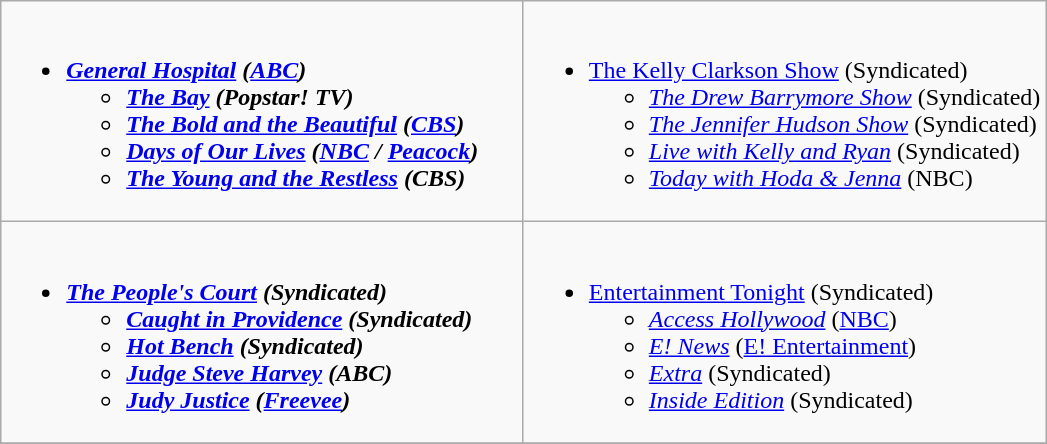<table class=wikitable>
<tr>
<td style="vertical-align:top;" width="50%"><br><ul><li><strong><em><a href='#'>General Hospital</a><em> (<a href='#'>ABC</a>)<strong><ul><li></em><a href='#'>The Bay</a><em> (Popstar! TV)</li><li></em><a href='#'>The Bold and the Beautiful</a><em> (<a href='#'>CBS</a>)</li><li></em><a href='#'>Days of Our Lives</a><em> (<a href='#'>NBC</a> / <a href='#'>Peacock</a>)</li><li></em><a href='#'>The Young and the Restless</a><em> (CBS)</li></ul></li></ul></td>
<td style="vertical-align:top;" width="50%"><br><ul><li></em></strong><a href='#'>The Kelly Clarkson Show</a></em> (Syndicated)</strong><ul><li><em><a href='#'>The Drew Barrymore Show</a></em> (Syndicated)</li><li><em><a href='#'>The Jennifer Hudson Show</a></em> (Syndicated)</li><li><em><a href='#'>Live with Kelly and Ryan</a></em> (Syndicated)</li><li><em><a href='#'>Today with Hoda & Jenna</a></em> (NBC)</li></ul></li></ul></td>
</tr>
<tr>
<td style="vertical-align:top;" width="50%"><br><ul><li><strong><em><a href='#'>The People's Court</a><em> (Syndicated)<strong><ul><li></em><a href='#'>Caught in Providence</a><em> (Syndicated)</li><li></em><a href='#'>Hot Bench</a><em> (Syndicated)</li><li></em><a href='#'>Judge Steve Harvey</a><em> (ABC)</li><li></em><a href='#'>Judy Justice</a><em> (<a href='#'>Freevee</a>)</li></ul></li></ul></td>
<td style="vertical-align:top;" width="50%"><br><ul><li></em></strong><a href='#'>Entertainment Tonight</a></em> (Syndicated)</strong><ul><li><em><a href='#'>Access Hollywood</a></em> (<a href='#'>NBC</a>)</li><li><em><a href='#'>E! News</a></em> (<a href='#'>E! Entertainment</a>)</li><li><em><a href='#'>Extra</a></em> (Syndicated)</li><li><em><a href='#'>Inside Edition</a></em> (Syndicated)</li></ul></li></ul></td>
</tr>
<tr>
</tr>
</table>
